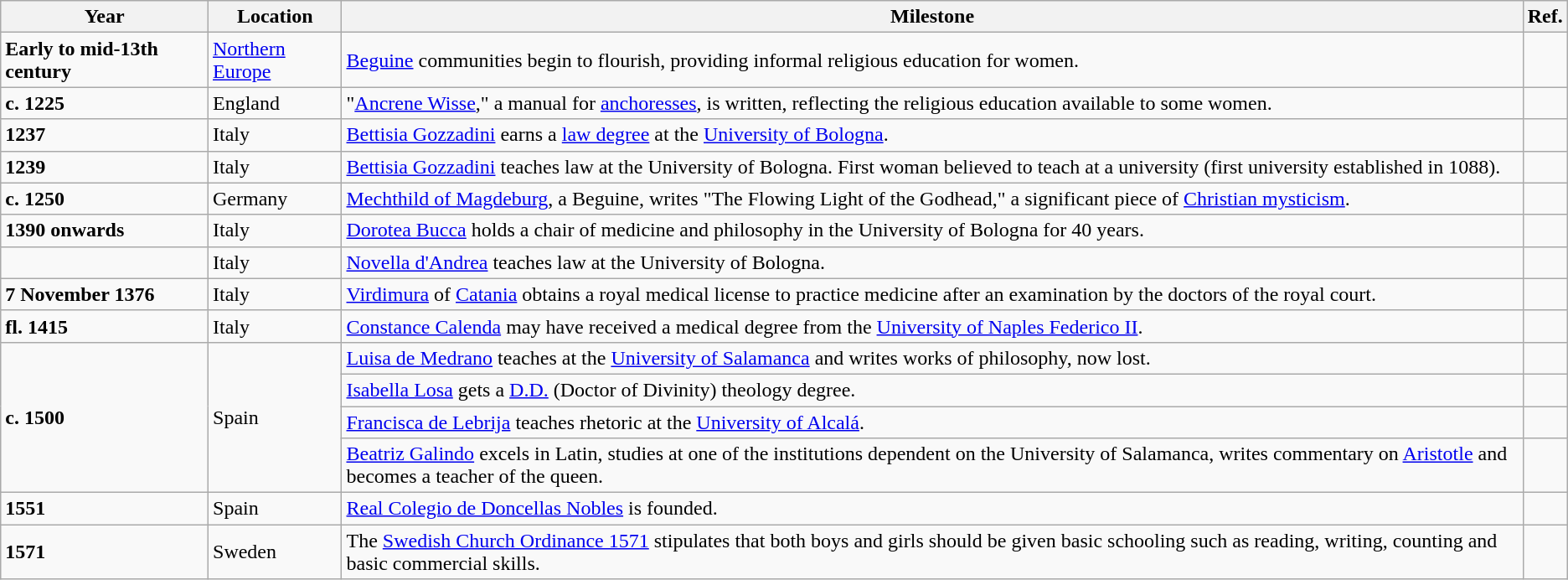<table class="wikitable sortable">
<tr>
<th>Year</th>
<th>Location</th>
<th>Milestone</th>
<th class=unsortable>Ref.</th>
</tr>
<tr>
<td><strong>Early to mid-13th century</strong></td>
<td><a href='#'>Northern Europe</a></td>
<td><a href='#'>Beguine</a> communities begin to flourish, providing informal religious education for women.</td>
<td></td>
</tr>
<tr>
<td><strong>c. 1225</strong></td>
<td>England</td>
<td>"<a href='#'>Ancrene Wisse</a>," a manual for <a href='#'>anchoresses</a>, is written, reflecting the religious education available to some women.</td>
<td></td>
</tr>
<tr>
<td><strong>1237</strong></td>
<td>Italy</td>
<td><a href='#'>Bettisia Gozzadini</a> earns a <a href='#'>law degree</a> at the <a href='#'>University of Bologna</a>.</td>
<td></td>
</tr>
<tr>
<td><strong>1239</strong></td>
<td>Italy</td>
<td><a href='#'>Bettisia Gozzadini</a> teaches law at the University of Bologna. First woman believed to teach at a university (first university established in 1088).</td>
<td></td>
</tr>
<tr>
<td><strong>c. 1250</strong></td>
<td>Germany</td>
<td><a href='#'>Mechthild of Magdeburg</a>, a Beguine, writes "The Flowing Light of the Godhead," a significant piece of <a href='#'>Christian mysticism</a>.</td>
<td></td>
</tr>
<tr>
<td><strong>1390 onwards</strong></td>
<td>Italy</td>
<td><a href='#'>Dorotea Bucca</a> holds a chair of medicine and philosophy in the University of Bologna for 40 years.</td>
<td></td>
</tr>
<tr>
<td></td>
<td>Italy</td>
<td><a href='#'>Novella d'Andrea</a> teaches law at the University of Bologna.</td>
<td></td>
</tr>
<tr>
<td><strong>7 November 1376</strong></td>
<td>Italy</td>
<td><a href='#'>Virdimura</a> of <a href='#'>Catania</a> obtains a royal medical license to practice medicine after an examination by the doctors of the royal court.</td>
<td></td>
</tr>
<tr>
<td><strong>fl. 1415</strong></td>
<td>Italy</td>
<td><a href='#'>Constance Calenda</a> may have received a medical degree from the <a href='#'>University of Naples Federico II</a>.</td>
<td></td>
</tr>
<tr>
<td rowspan="4"><strong>c. 1500</strong></td>
<td rowspan="4">Spain</td>
<td><a href='#'>Luisa de Medrano</a> teaches at the <a href='#'>University of Salamanca</a> and writes works of philosophy, now lost.</td>
<td></td>
</tr>
<tr>
<td><a href='#'>Isabella Losa</a> gets a <a href='#'>D.D.</a> (Doctor of Divinity) theology degree.</td>
<td></td>
</tr>
<tr>
<td><a href='#'>Francisca de Lebrija</a> teaches rhetoric at the <a href='#'>University of Alcalá</a>.</td>
<td></td>
</tr>
<tr>
<td><a href='#'>Beatriz Galindo</a> excels in Latin, studies at one of the institutions dependent on the University of Salamanca, writes commentary on <a href='#'>Aristotle</a> and becomes a teacher of the queen.</td>
<td></td>
</tr>
<tr>
<td><strong>1551</strong></td>
<td>Spain</td>
<td><a href='#'>Real Colegio de Doncellas Nobles</a> is founded.</td>
<td></td>
</tr>
<tr>
<td><strong>1571</strong></td>
<td>Sweden</td>
<td>The <a href='#'>Swedish Church Ordinance 1571</a> stipulates that both boys and girls should be given basic schooling such as reading, writing, counting and basic commercial skills.</td>
<td></td>
</tr>
</table>
